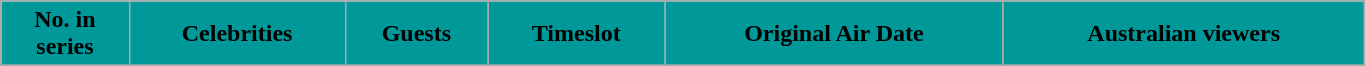<table class="wikitable plainrowheaders" style="width:72%;">
<tr>
<th scope="col" style="background:#009899; color:#;">No. in<br>series</th>
<th scope="col" style="background:#009899; color:#;">Celebrities</th>
<th scope="col" style="background:#009899; color:#;">Guests</th>
<th scope="col" style="background:#009899; color:#;">Timeslot</th>
<th scope="col" style="background:#009899; color:#;">Original Air Date</th>
<th scope="col" style="background:#009899; color:#;">Australian viewers</th>
</tr>
<tr>
</tr>
</table>
